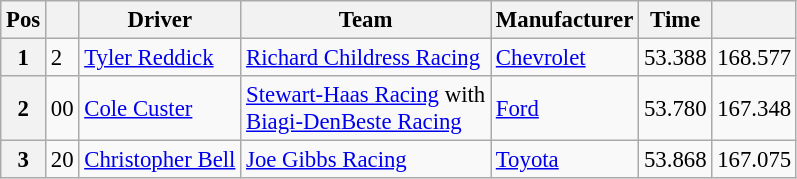<table class="wikitable" style="font-size:95%">
<tr>
<th>Pos</th>
<th></th>
<th>Driver</th>
<th>Team</th>
<th>Manufacturer</th>
<th>Time</th>
<th></th>
</tr>
<tr>
<th>1</th>
<td>2</td>
<td><a href='#'>Tyler Reddick</a></td>
<td><a href='#'>Richard Childress Racing</a></td>
<td><a href='#'>Chevrolet</a></td>
<td>53.388</td>
<td>168.577</td>
</tr>
<tr>
<th>2</th>
<td>00</td>
<td><a href='#'>Cole Custer</a></td>
<td><a href='#'>Stewart-Haas Racing</a> with <br> <a href='#'>Biagi-DenBeste Racing</a></td>
<td><a href='#'>Ford</a></td>
<td>53.780</td>
<td>167.348</td>
</tr>
<tr>
<th>3</th>
<td>20</td>
<td><a href='#'>Christopher Bell</a></td>
<td><a href='#'>Joe Gibbs Racing</a></td>
<td><a href='#'>Toyota</a></td>
<td>53.868</td>
<td>167.075</td>
</tr>
</table>
